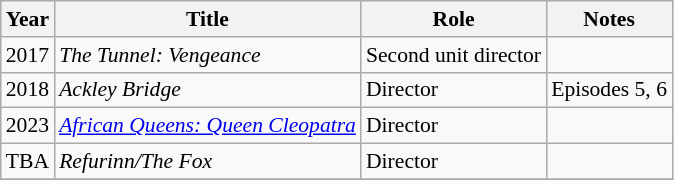<table class="wikitable sortable" style="font-size:90%;">
<tr>
<th>Year</th>
<th>Title</th>
<th>Role</th>
<th>Notes</th>
</tr>
<tr>
<td>2017</td>
<td><em>The Tunnel: Vengeance</em></td>
<td>Second unit director</td>
<td></td>
</tr>
<tr>
<td>2018</td>
<td><em>Ackley Bridge</em></td>
<td>Director</td>
<td>Episodes 5, 6</td>
</tr>
<tr>
<td>2023</td>
<td><em><a href='#'>African Queens: Queen Cleopatra</a></em></td>
<td>Director</td>
<td></td>
</tr>
<tr>
<td>TBA</td>
<td><em>Refurinn/The Fox</em></td>
<td>Director</td>
<td></td>
</tr>
<tr ->
</tr>
</table>
